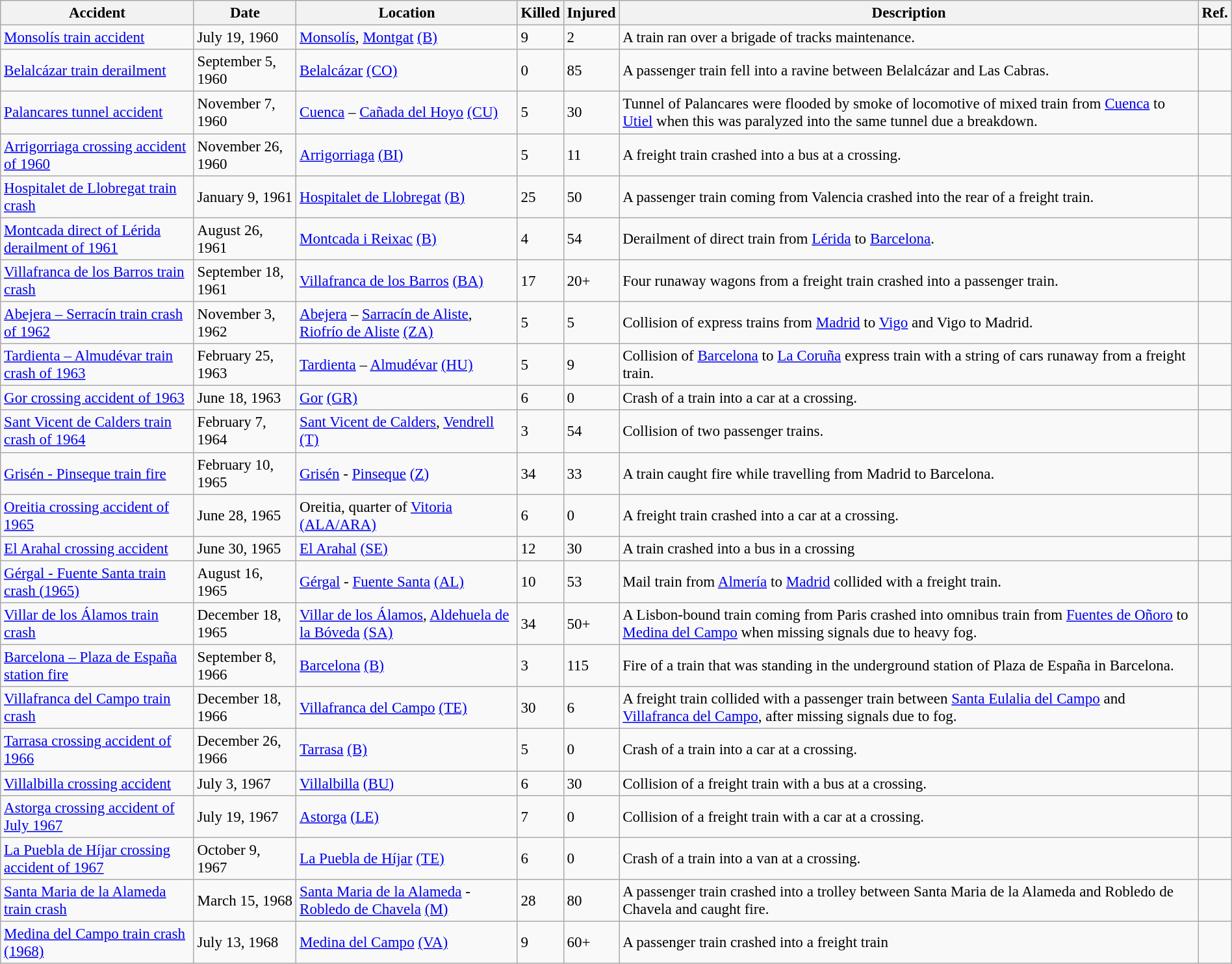<table class="wikitable sortable" style="width:100%; font-size:96%;">
<tr>
<th>Accident</th>
<th data-sort-type="date">Date</th>
<th>Location</th>
<th>Killed</th>
<th>Injured</th>
<th>Description</th>
<th>Ref.</th>
</tr>
<tr>
<td><a href='#'>Monsolís train accident</a></td>
<td>July 19, 1960</td>
<td><a href='#'>Monsolís</a>, <a href='#'>Montgat</a> <a href='#'>(B)</a></td>
<td>9</td>
<td>2</td>
<td>A train ran over a brigade of tracks maintenance.</td>
<td></td>
</tr>
<tr>
<td><a href='#'>Belalcázar train derailment</a></td>
<td>September 5, 1960</td>
<td><a href='#'>Belalcázar</a> <a href='#'>(CO)</a></td>
<td>0</td>
<td>85</td>
<td>A passenger train fell into a ravine between Belalcázar and Las Cabras.</td>
<td></td>
</tr>
<tr>
<td><a href='#'>Palancares tunnel accident</a></td>
<td>November 7, 1960</td>
<td><a href='#'>Cuenca</a> – <a href='#'>Cañada del Hoyo</a> <a href='#'>(CU)</a></td>
<td>5</td>
<td>30</td>
<td>Tunnel of Palancares were flooded by smoke of locomotive of mixed train from <a href='#'>Cuenca</a> to <a href='#'>Utiel</a> when this was paralyzed into the same tunnel due a breakdown.</td>
<td></td>
</tr>
<tr>
<td><a href='#'>Arrigorriaga crossing accident of 1960</a></td>
<td>November 26, 1960</td>
<td><a href='#'>Arrigorriaga</a> <a href='#'>(BI)</a></td>
<td>5</td>
<td>11</td>
<td>A freight train crashed into a bus at a crossing.</td>
<td></td>
</tr>
<tr>
<td><a href='#'>Hospitalet de Llobregat train crash</a></td>
<td>January 9, 1961</td>
<td><a href='#'>Hospitalet de Llobregat</a> <a href='#'>(B)</a></td>
<td>25</td>
<td>50</td>
<td>A passenger train coming from Valencia crashed into the rear of a freight train.</td>
<td></td>
</tr>
<tr>
<td><a href='#'>Montcada direct of Lérida derailment of 1961</a></td>
<td>August 26, 1961</td>
<td><a href='#'>Montcada i Reixac</a> <a href='#'>(B)</a></td>
<td>4</td>
<td>54</td>
<td>Derailment of direct train from <a href='#'>Lérida</a> to <a href='#'>Barcelona</a>.</td>
<td></td>
</tr>
<tr>
<td><a href='#'>Villafranca de los Barros train crash</a></td>
<td>September 18, 1961</td>
<td><a href='#'>Villafranca de los Barros</a> <a href='#'>(BA)</a></td>
<td>17</td>
<td>20+</td>
<td>Four runaway wagons from a freight train crashed into a passenger train.</td>
<td></td>
</tr>
<tr>
<td><a href='#'>Abejera – Serracín train crash of 1962</a></td>
<td>November 3, 1962</td>
<td><a href='#'>Abejera</a> – <a href='#'>Sarracín de Aliste</a>, <a href='#'>Riofrío de Aliste</a> <a href='#'>(ZA)</a></td>
<td>5</td>
<td>5</td>
<td>Collision of express trains from <a href='#'>Madrid</a> to <a href='#'>Vigo</a> and Vigo to Madrid.</td>
<td></td>
</tr>
<tr>
<td><a href='#'>Tardienta – Almudévar train crash of 1963</a></td>
<td>February 25, 1963</td>
<td><a href='#'>Tardienta</a> – <a href='#'>Almudévar</a> <a href='#'>(HU)</a></td>
<td>5</td>
<td>9</td>
<td>Collision of <a href='#'>Barcelona</a> to <a href='#'>La Coruña</a> express train with a string of cars runaway from a freight train.</td>
<td></td>
</tr>
<tr>
<td><a href='#'>Gor crossing accident of 1963</a></td>
<td>June 18, 1963</td>
<td><a href='#'>Gor</a> <a href='#'>(GR)</a></td>
<td>6</td>
<td>0</td>
<td>Crash of a train into a car at a crossing.</td>
<td></td>
</tr>
<tr>
<td><a href='#'>Sant Vicent de Calders train crash of 1964</a></td>
<td>February 7, 1964</td>
<td><a href='#'>Sant Vicent de Calders</a>, <a href='#'>Vendrell</a> <a href='#'>(T)</a></td>
<td>3</td>
<td>54</td>
<td>Collision of two passenger trains.</td>
<td></td>
</tr>
<tr>
<td><a href='#'>Grisén - Pinseque train fire</a></td>
<td>February 10, 1965</td>
<td><a href='#'>Grisén</a> - <a href='#'>Pinseque</a> <a href='#'>(Z)</a></td>
<td>34</td>
<td>33</td>
<td>A train caught fire while travelling from Madrid to Barcelona.</td>
<td></td>
</tr>
<tr>
<td><a href='#'>Oreitia crossing accident of 1965</a></td>
<td>June 28, 1965</td>
<td>Oreitia, quarter of <a href='#'>Vitoria</a> <a href='#'>(ALA/ARA)</a></td>
<td>6</td>
<td>0</td>
<td>A freight train crashed into a car at a crossing.</td>
<td></td>
</tr>
<tr>
<td><a href='#'>El Arahal crossing accident</a></td>
<td>June 30, 1965</td>
<td><a href='#'>El Arahal</a> <a href='#'>(SE)</a></td>
<td>12</td>
<td>30</td>
<td>A train crashed into a bus in a crossing</td>
<td></td>
</tr>
<tr>
<td><a href='#'>Gérgal - Fuente Santa train crash (1965)</a></td>
<td>August 16, 1965</td>
<td><a href='#'>Gérgal</a> - <a href='#'>Fuente Santa</a> <a href='#'>(AL)</a></td>
<td>10</td>
<td>53</td>
<td>Mail train from <a href='#'>Almería</a> to <a href='#'>Madrid</a> collided with a freight train.</td>
<td></td>
</tr>
<tr>
<td><a href='#'>Villar de los Álamos train crash</a></td>
<td>December 18, 1965</td>
<td><a href='#'>Villar de los Álamos</a>, <a href='#'>Aldehuela de la Bóveda</a> <a href='#'>(SA)</a></td>
<td>34</td>
<td>50+</td>
<td>A Lisbon-bound train coming from Paris crashed into omnibus train from <a href='#'>Fuentes de Oñoro</a> to <a href='#'>Medina del Campo</a> when missing signals due to heavy fog.</td>
<td></td>
</tr>
<tr>
<td><a href='#'>Barcelona – Plaza de España station fire</a></td>
<td>September 8, 1966</td>
<td><a href='#'>Barcelona</a> <a href='#'>(B)</a></td>
<td>3</td>
<td>115</td>
<td>Fire of a train that was standing in the underground station of Plaza de España in Barcelona.</td>
<td></td>
</tr>
<tr>
<td><a href='#'>Villafranca del Campo train crash</a></td>
<td>December 18, 1966</td>
<td><a href='#'>Villafranca del Campo</a> <a href='#'>(TE)</a></td>
<td>30</td>
<td>6</td>
<td>A freight train collided with a passenger train between <a href='#'>Santa Eulalia del Campo</a> and <a href='#'>Villafranca del Campo</a>, after missing signals due to fog.</td>
<td></td>
</tr>
<tr>
<td><a href='#'>Tarrasa crossing accident of 1966</a></td>
<td>December 26, 1966</td>
<td><a href='#'>Tarrasa</a> <a href='#'>(B)</a></td>
<td>5</td>
<td>0</td>
<td>Crash of a train into a car at a crossing.</td>
<td></td>
</tr>
<tr>
<td><a href='#'>Villalbilla crossing accident</a></td>
<td>July 3, 1967</td>
<td><a href='#'>Villalbilla</a> <a href='#'>(BU)</a></td>
<td>6</td>
<td>30</td>
<td>Collision of a freight train with a bus at a crossing.</td>
<td></td>
</tr>
<tr>
<td><a href='#'>Astorga crossing accident of July 1967</a></td>
<td>July 19, 1967</td>
<td><a href='#'>Astorga</a> <a href='#'>(LE)</a></td>
<td>7</td>
<td>0</td>
<td>Collision of a freight train with a car at a crossing.</td>
<td></td>
</tr>
<tr>
<td><a href='#'>La Puebla de Híjar crossing accident of 1967</a></td>
<td>October 9, 1967</td>
<td><a href='#'>La Puebla de Híjar</a> <a href='#'>(TE)</a></td>
<td>6</td>
<td>0</td>
<td>Crash of a train into a van at a crossing.</td>
<td></td>
</tr>
<tr>
<td><a href='#'>Santa Maria de la Alameda train crash</a></td>
<td>March 15, 1968</td>
<td><a href='#'>Santa Maria de la Alameda</a> - <a href='#'>Robledo de Chavela</a> <a href='#'>(M)</a></td>
<td>28</td>
<td>80</td>
<td>A passenger train crashed into a trolley between Santa Maria de la Alameda and Robledo de Chavela and caught fire.</td>
<td></td>
</tr>
<tr>
<td><a href='#'>Medina del Campo train crash (1968)</a></td>
<td>July 13, 1968</td>
<td><a href='#'>Medina del Campo</a> <a href='#'>(VA)</a></td>
<td>9</td>
<td>60+</td>
<td>A passenger train crashed into a freight train</td>
<td></td>
</tr>
</table>
